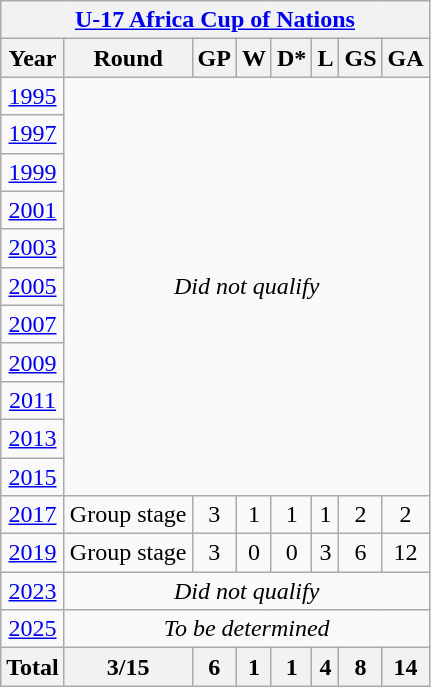<table class="wikitable" style="text-align: center;">
<tr>
<th colspan=8><a href='#'>U-17 Africa Cup of Nations</a></th>
</tr>
<tr>
<th>Year</th>
<th>Round</th>
<th>GP</th>
<th>W</th>
<th>D*</th>
<th>L</th>
<th>GS</th>
<th>GA</th>
</tr>
<tr>
<td> <a href='#'>1995</a></td>
<td colspan=7 rowspan=11><em>Did not qualify</em></td>
</tr>
<tr>
<td> <a href='#'>1997</a></td>
</tr>
<tr>
<td> <a href='#'>1999</a></td>
</tr>
<tr>
<td> <a href='#'>2001</a></td>
</tr>
<tr>
<td> <a href='#'>2003</a></td>
</tr>
<tr>
<td> <a href='#'>2005</a></td>
</tr>
<tr>
<td> <a href='#'>2007</a></td>
</tr>
<tr>
<td> <a href='#'>2009</a></td>
</tr>
<tr>
<td> <a href='#'>2011</a></td>
</tr>
<tr>
<td> <a href='#'>2013</a></td>
</tr>
<tr>
<td> <a href='#'>2015</a></td>
</tr>
<tr>
<td> <a href='#'>2017</a></td>
<td>Group stage</td>
<td>3</td>
<td>1</td>
<td>1</td>
<td>1</td>
<td>2</td>
<td>2</td>
</tr>
<tr>
<td> <a href='#'>2019</a></td>
<td>Group stage</td>
<td>3</td>
<td>0</td>
<td>0</td>
<td>3</td>
<td>6</td>
<td>12</td>
</tr>
<tr>
<td> <a href='#'>2023</a></td>
<td colspan=7><em>Did not qualify</em></td>
</tr>
<tr>
<td> <a href='#'>2025</a></td>
<td colspan=7><em>To be determined</em></td>
</tr>
<tr>
<th>Total</th>
<th>3/15</th>
<th>6</th>
<th>1</th>
<th>1</th>
<th>4</th>
<th>8</th>
<th>14</th>
</tr>
</table>
